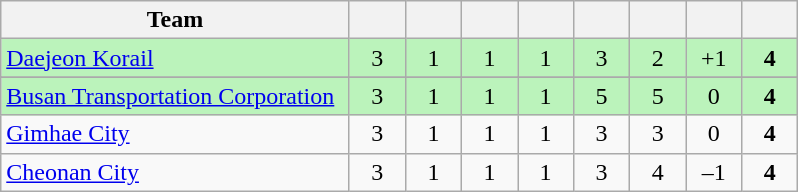<table class="wikitable" style="text-align:center;">
<tr>
<th width=225>Team</th>
<th width=30></th>
<th width=30></th>
<th width=30></th>
<th width=30></th>
<th width=30></th>
<th width=30></th>
<th width=30></th>
<th width=30></th>
</tr>
<tr bgcolor=#bbf3bb>
<td align=left><a href='#'>Daejeon Korail</a></td>
<td>3</td>
<td>1</td>
<td>1</td>
<td>1</td>
<td>3</td>
<td>2</td>
<td>+1</td>
<td><strong>4</strong></td>
</tr>
<tr>
</tr>
<tr bgcolor=#bbf3bb>
<td align=left><a href='#'>Busan Transportation Corporation</a></td>
<td>3</td>
<td>1</td>
<td>1</td>
<td>1</td>
<td>5</td>
<td>5</td>
<td>0</td>
<td><strong>4</strong></td>
</tr>
<tr>
<td align=left><a href='#'>Gimhae City</a></td>
<td>3</td>
<td>1</td>
<td>1</td>
<td>1</td>
<td>3</td>
<td>3</td>
<td>0</td>
<td><strong>4</strong></td>
</tr>
<tr>
<td align=left><a href='#'>Cheonan City</a></td>
<td>3</td>
<td>1</td>
<td>1</td>
<td>1</td>
<td>3</td>
<td>4</td>
<td>–1</td>
<td><strong>4</strong></td>
</tr>
</table>
